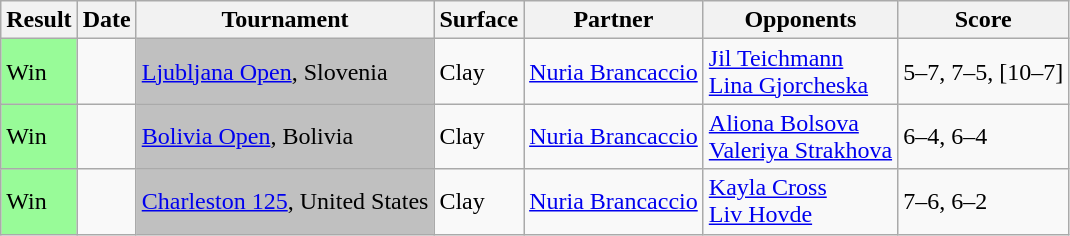<table class="sortable wikitable">
<tr>
<th>Result</th>
<th>Date</th>
<th>Tournament</th>
<th>Surface</th>
<th>Partner</th>
<th>Opponents</th>
<th class="unsortable">Score</th>
</tr>
<tr>
<td style="background:#98fb98;">Win</td>
<td><a href='#'></a></td>
<td bgcolor=silver><a href='#'>Ljubljana Open</a>, Slovenia</td>
<td>Clay</td>
<td> <a href='#'>Nuria Brancaccio</a></td>
<td> <a href='#'>Jil Teichmann</a><br> <a href='#'>Lina Gjorcheska</a></td>
<td>5–7, 7–5, [10–7]</td>
</tr>
<tr>
<td style="background:#98fb98;">Win</td>
<td><a href='#'></a></td>
<td bgcolor=silver><a href='#'>Bolivia Open</a>, Bolivia</td>
<td>Clay</td>
<td> <a href='#'>Nuria Brancaccio</a></td>
<td> <a href='#'>Aliona Bolsova</a><br> <a href='#'>Valeriya Strakhova</a></td>
<td>6–4, 6–4</td>
</tr>
<tr>
<td style="background:#98fb98;">Win</td>
<td><a href='#'></a></td>
<td bgcolor=silver><a href='#'>Charleston 125</a>, United States</td>
<td>Clay</td>
<td> <a href='#'>Nuria Brancaccio</a></td>
<td> <a href='#'>Kayla Cross</a><br> <a href='#'>Liv Hovde</a></td>
<td>7–6, 6–2</td>
</tr>
</table>
